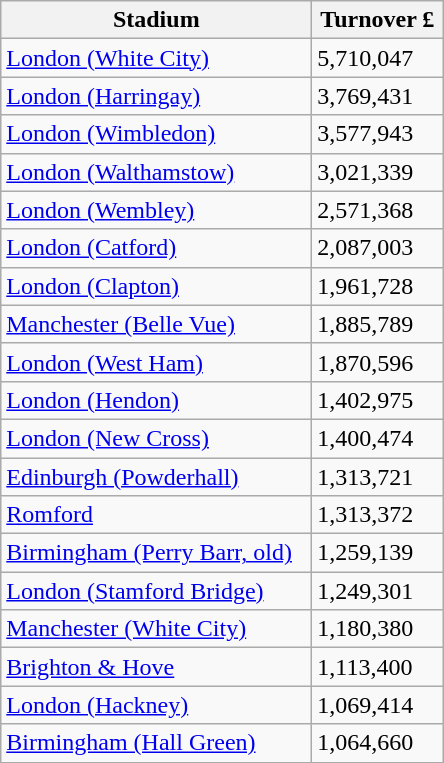<table class="wikitable">
<tr>
<th width=200>Stadium</th>
<th width=80>Turnover £</th>
</tr>
<tr>
<td><a href='#'>London (White City)</a></td>
<td>5,710,047</td>
</tr>
<tr>
<td><a href='#'>London (Harringay)</a></td>
<td>3,769,431</td>
</tr>
<tr>
<td><a href='#'>London (Wimbledon)</a></td>
<td>3,577,943</td>
</tr>
<tr>
<td><a href='#'>London (Walthamstow)</a></td>
<td>3,021,339</td>
</tr>
<tr>
<td><a href='#'>London (Wembley)</a></td>
<td>2,571,368</td>
</tr>
<tr>
<td><a href='#'>London (Catford)</a></td>
<td>2,087,003</td>
</tr>
<tr>
<td><a href='#'>London (Clapton)</a></td>
<td>1,961,728</td>
</tr>
<tr>
<td><a href='#'>Manchester (Belle Vue)</a></td>
<td>1,885,789</td>
</tr>
<tr>
<td><a href='#'>London (West Ham)</a></td>
<td>1,870,596</td>
</tr>
<tr>
<td><a href='#'>London (Hendon)</a></td>
<td>1,402,975</td>
</tr>
<tr>
<td><a href='#'>London (New Cross)</a></td>
<td>1,400,474</td>
</tr>
<tr>
<td><a href='#'>Edinburgh (Powderhall)</a></td>
<td>1,313,721</td>
</tr>
<tr>
<td><a href='#'>Romford</a></td>
<td>1,313,372</td>
</tr>
<tr>
<td><a href='#'>Birmingham (Perry Barr, old)</a></td>
<td>1,259,139</td>
</tr>
<tr>
<td><a href='#'>London (Stamford Bridge)</a></td>
<td>1,249,301</td>
</tr>
<tr>
<td><a href='#'>Manchester (White City)</a></td>
<td>1,180,380</td>
</tr>
<tr>
<td><a href='#'>Brighton & Hove</a></td>
<td>1,113,400</td>
</tr>
<tr>
<td><a href='#'>London (Hackney)</a></td>
<td>1,069,414</td>
</tr>
<tr>
<td><a href='#'>Birmingham (Hall Green)</a></td>
<td>1,064,660</td>
</tr>
</table>
